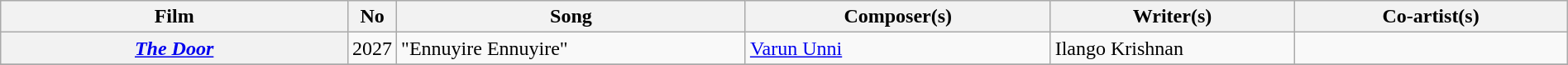<table class="wikitable plainrowheaders" style="width:100%;" textcolor:#000;">
<tr>
<th scope="col" style="width:23%;"><strong>Film</strong></th>
<th><strong>No</strong></th>
<th scope="col" style="width:23%;"><strong>Song</strong></th>
<th scope="col" style="width:20%;"><strong>Composer(s)</strong></th>
<th scope="col" style="width:16%;"><strong>Writer(s)</strong></th>
<th scope="col" style="width:18%;"><strong>Co-artist(s)</strong></th>
</tr>
<tr>
<th><em><a href='#'>The Door</a></em></th>
<td>2027</td>
<td>"Ennuyire Ennuyire"</td>
<td><a href='#'>Varun Unni</a></td>
<td>Ilango Krishnan</td>
<td></td>
</tr>
<tr>
</tr>
</table>
